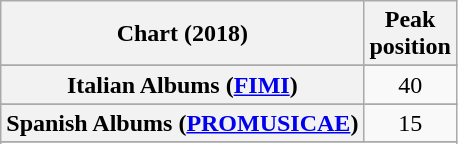<table class="wikitable sortable plainrowheaders" style="text-align:center">
<tr>
<th scope="col">Chart (2018)</th>
<th scope="col">Peak<br> position</th>
</tr>
<tr>
</tr>
<tr>
</tr>
<tr>
</tr>
<tr>
</tr>
<tr>
</tr>
<tr>
</tr>
<tr>
</tr>
<tr>
<th scope="row">Italian Albums (<a href='#'>FIMI</a>)</th>
<td>40</td>
</tr>
<tr>
</tr>
<tr>
<th scope="row">Spanish Albums (<a href='#'>PROMUSICAE</a>)</th>
<td>15</td>
</tr>
<tr>
</tr>
<tr>
</tr>
</table>
